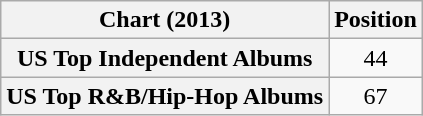<table class="wikitable sortable plainrowheaders" style="text-align:center">
<tr>
<th scope="col">Chart (2013)</th>
<th scope="col">Position</th>
</tr>
<tr>
<th scope="row">US Top Independent Albums</th>
<td style="text-align:center;">44</td>
</tr>
<tr>
<th scope="row">US Top R&B/Hip-Hop Albums</th>
<td style="text-align:center;">67</td>
</tr>
</table>
